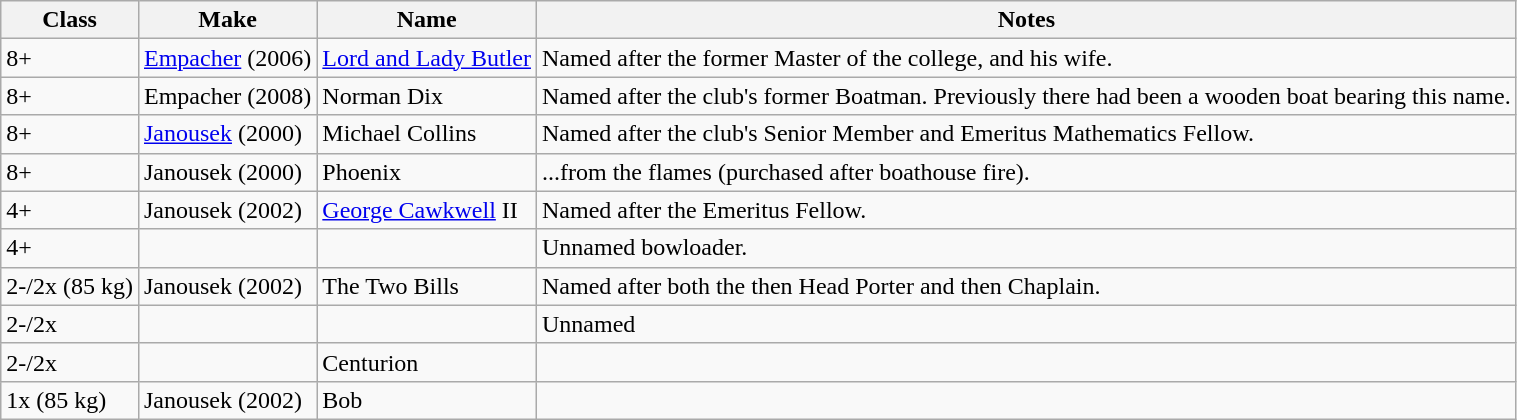<table class="wikitable">
<tr>
<th>Class</th>
<th>Make</th>
<th>Name</th>
<th>Notes</th>
</tr>
<tr>
<td>8+</td>
<td><a href='#'>Empacher</a> (2006)</td>
<td><a href='#'>Lord and Lady Butler</a></td>
<td>Named after the former Master of the college, and his wife.</td>
</tr>
<tr>
<td>8+</td>
<td>Empacher (2008)</td>
<td>Norman Dix</td>
<td>Named after the club's former Boatman. Previously there had been a wooden boat bearing this name.</td>
</tr>
<tr>
<td>8+</td>
<td><a href='#'>Janousek</a> (2000)</td>
<td>Michael Collins</td>
<td>Named after the club's Senior Member and Emeritus Mathematics Fellow.</td>
</tr>
<tr>
<td>8+</td>
<td>Janousek (2000)</td>
<td>Phoenix</td>
<td>...from the flames (purchased after boathouse fire).</td>
</tr>
<tr>
<td>4+</td>
<td>Janousek (2002)</td>
<td><a href='#'>George Cawkwell</a> II</td>
<td>Named after the Emeritus Fellow.</td>
</tr>
<tr>
<td>4+</td>
<td></td>
<td></td>
<td>Unnamed bowloader.</td>
</tr>
<tr>
<td>2-/2x (85 kg)</td>
<td>Janousek (2002)</td>
<td>The Two Bills</td>
<td>Named after both the then Head Porter and then Chaplain.</td>
</tr>
<tr>
<td>2-/2x</td>
<td></td>
<td></td>
<td>Unnamed</td>
</tr>
<tr>
<td>2-/2x</td>
<td></td>
<td>Centurion</td>
<td></td>
</tr>
<tr>
<td>1x (85 kg)</td>
<td>Janousek (2002)</td>
<td>Bob</td>
<td></td>
</tr>
</table>
